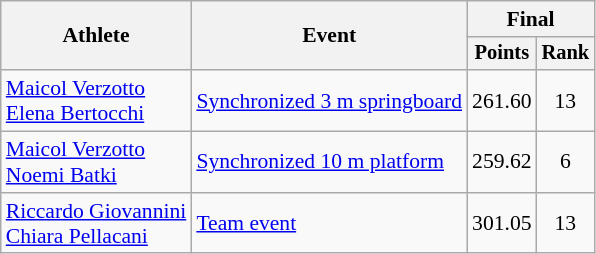<table class=wikitable style="font-size:90%;">
<tr>
<th rowspan="2">Athlete</th>
<th rowspan="2">Event</th>
<th colspan="2">Final</th>
</tr>
<tr style="font-size:95%">
<th>Points</th>
<th>Rank</th>
</tr>
<tr align=center>
<td align=left><a href='#'>Maicol Verzotto</a><br><a href='#'>Elena Bertocchi</a></td>
<td align=left><a href='#'>Synchronized 3 m springboard</a></td>
<td>261.60</td>
<td>13</td>
</tr>
<tr align=center>
<td align=left><a href='#'>Maicol Verzotto</a><br><a href='#'>Noemi Batki</a></td>
<td align=left><a href='#'>Synchronized  10 m platform</a></td>
<td>259.62</td>
<td>6</td>
</tr>
<tr align=center>
<td align=left><a href='#'>Riccardo Giovannini</a><br><a href='#'>Chiara Pellacani</a></td>
<td align=left><a href='#'>Team event</a></td>
<td>301.05</td>
<td>13</td>
</tr>
</table>
